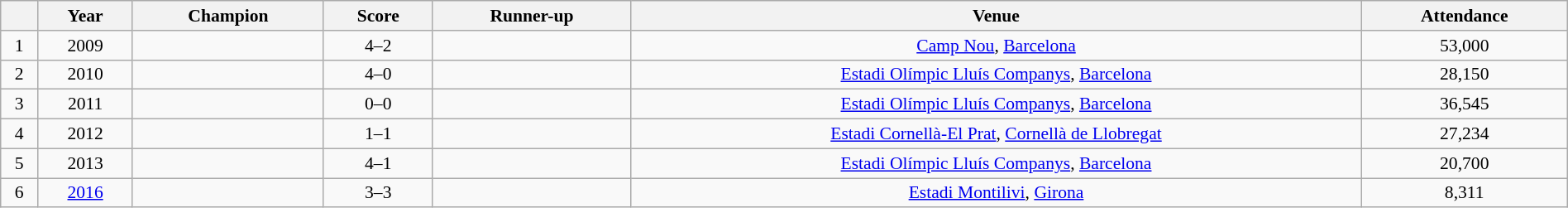<table class="wikitable" style="font-size:90%; text-align:center; width:100%;">
<tr>
<th></th>
<th>Year</th>
<th> Champion</th>
<th>Score</th>
<th> Runner-up</th>
<th>Venue</th>
<th>Attendance</th>
</tr>
<tr>
<td>1</td>
<td>2009</td>
<td><strong></strong></td>
<td>4–2</td>
<td></td>
<td><a href='#'>Camp Nou</a>, <a href='#'>Barcelona</a></td>
<td>53,000</td>
</tr>
<tr>
<td>2</td>
<td>2010</td>
<td><strong></strong></td>
<td>4–0</td>
<td></td>
<td><a href='#'>Estadi Olímpic Lluís Companys</a>, <a href='#'>Barcelona</a></td>
<td>28,150</td>
</tr>
<tr>
<td>3</td>
<td>2011</td>
<td><strong></strong></td>
<td>0–0</td>
<td></td>
<td><a href='#'>Estadi Olímpic Lluís Companys</a>, <a href='#'>Barcelona</a></td>
<td>36,545</td>
</tr>
<tr>
<td>4</td>
<td>2012</td>
<td><strong></strong></td>
<td>1–1</td>
<td></td>
<td><a href='#'>Estadi Cornellà-El Prat</a>, <a href='#'>Cornellà de Llobregat</a></td>
<td>27,234</td>
</tr>
<tr>
<td>5</td>
<td>2013</td>
<td><strong></strong></td>
<td>4–1</td>
<td></td>
<td><a href='#'>Estadi Olímpic Lluís Companys</a>, <a href='#'>Barcelona</a></td>
<td>20,700</td>
</tr>
<tr>
<td>6</td>
<td><a href='#'>2016</a></td>
<td><strong></strong></td>
<td>3–3<br></td>
<td></td>
<td><a href='#'>Estadi Montilivi</a>, <a href='#'>Girona</a></td>
<td>8,311</td>
</tr>
</table>
